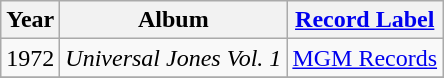<table class="wikitable" style=text-align:center;>
<tr>
<th>Year</th>
<th>Album</th>
<th><a href='#'>Record Label</a></th>
</tr>
<tr>
<td rowspan="1">1972</td>
<td align=left><em>Universal Jones Vol. 1</em></td>
<td rowspan="1"><a href='#'>MGM Records</a></td>
</tr>
<tr>
</tr>
</table>
